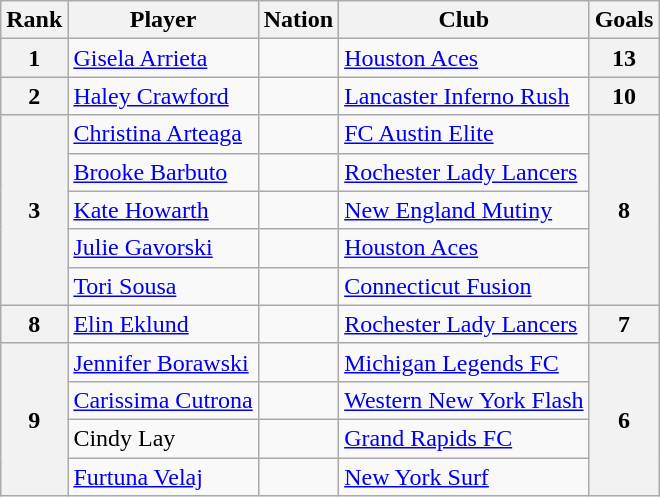<table class="wikitable">
<tr>
<th>Rank</th>
<th>Player</th>
<th>Nation</th>
<th>Club</th>
<th>Goals</th>
</tr>
<tr>
<th>1</th>
<td><a href='#'>Gisela Arrieta</a></td>
<td></td>
<td><a href='#'>Houston Aces</a></td>
<th>13</th>
</tr>
<tr>
<th>2</th>
<td><a href='#'>Haley Crawford</a></td>
<td></td>
<td><a href='#'>Lancaster Inferno Rush</a></td>
<th>10</th>
</tr>
<tr>
<th rowspan=5>3</th>
<td><a href='#'>Christina Arteaga</a></td>
<td></td>
<td><a href='#'>FC Austin Elite</a></td>
<th rowspan=5>8</th>
</tr>
<tr>
<td><a href='#'>Brooke Barbuto</a></td>
<td></td>
<td><a href='#'>Rochester Lady Lancers</a></td>
</tr>
<tr>
<td><a href='#'>Kate Howarth</a></td>
<td></td>
<td><a href='#'>New England Mutiny</a></td>
</tr>
<tr>
<td><a href='#'>Julie Gavorski</a></td>
<td></td>
<td><a href='#'>Houston Aces</a></td>
</tr>
<tr>
<td><a href='#'>Tori Sousa</a></td>
<td></td>
<td><a href='#'>Connecticut Fusion</a></td>
</tr>
<tr>
<th>8</th>
<td><a href='#'>Elin Eklund</a></td>
<td></td>
<td><a href='#'>Rochester Lady Lancers</a></td>
<th>7</th>
</tr>
<tr>
<th rowspan=4>9</th>
<td><a href='#'>Jennifer Borawski</a></td>
<td></td>
<td><a href='#'>Michigan Legends FC</a></td>
<th rowspan=4>6</th>
</tr>
<tr>
<td><a href='#'>Carissima Cutrona</a></td>
<td></td>
<td><a href='#'>Western New York Flash</a></td>
</tr>
<tr>
<td>Cindy Lay</td>
<td></td>
<td><a href='#'>Grand Rapids FC</a></td>
</tr>
<tr>
<td><a href='#'>Furtuna Velaj</a></td>
<td></td>
<td><a href='#'>New York Surf</a></td>
</tr>
</table>
